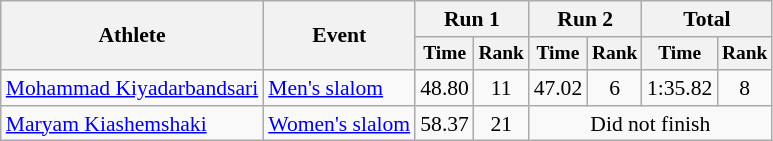<table class="wikitable" style="font-size:90%">
<tr>
<th rowspan=2>Athlete</th>
<th rowspan=2>Event</th>
<th colspan=2>Run 1</th>
<th colspan=2>Run 2</th>
<th colspan=2>Total</th>
</tr>
<tr style="font-size:90%">
<th>Time</th>
<th>Rank</th>
<th>Time</th>
<th>Rank</th>
<th>Time</th>
<th>Rank</th>
</tr>
<tr align=center>
<td align=left><a href='#'>Mohammad Kiyadarbandsari</a></td>
<td align=left><a href='#'>Men's slalom</a></td>
<td>48.80</td>
<td>11</td>
<td>47.02</td>
<td>6</td>
<td>1:35.82</td>
<td>8</td>
</tr>
<tr align=center>
<td align=left><a href='#'>Maryam Kiashemshaki</a></td>
<td align=left><a href='#'>Women's slalom</a></td>
<td>58.37</td>
<td>21</td>
<td colspan=4>Did not finish</td>
</tr>
</table>
